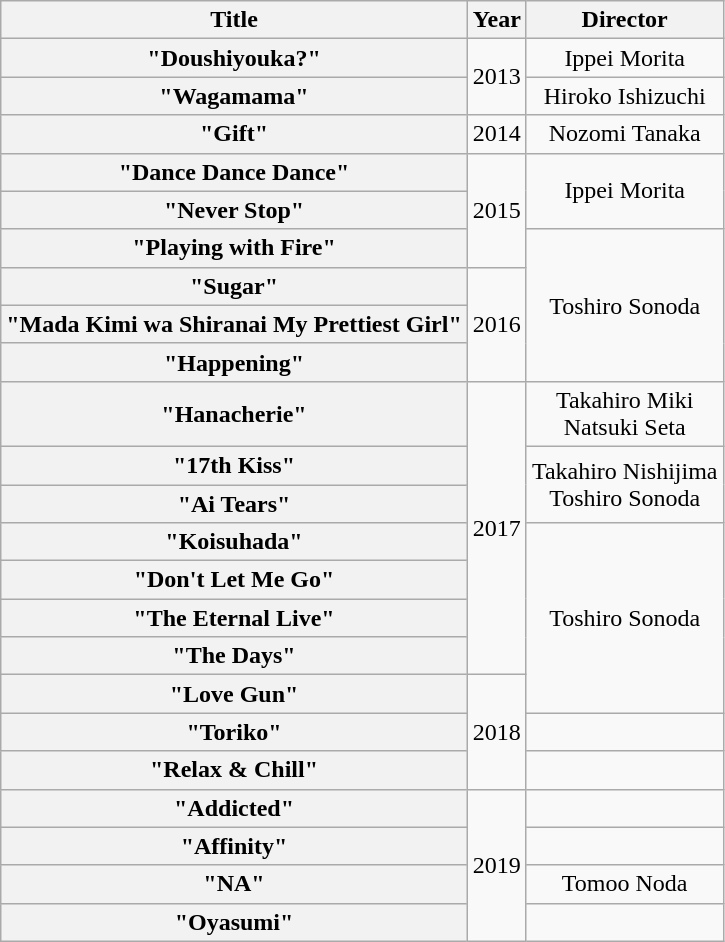<table class="wikitable plainrowheaders" style="text-align:center;">
<tr>
<th scope="col">Title</th>
<th scope="col">Year</th>
<th scope="col">Director</th>
</tr>
<tr>
<th scope="row">"Doushiyouka?"</th>
<td rowspan="2">2013</td>
<td>Ippei Morita</td>
</tr>
<tr>
<th scope="row">"Wagamama"</th>
<td>Hiroko Ishizuchi</td>
</tr>
<tr>
<th scope="row">"Gift"</th>
<td>2014</td>
<td>Nozomi Tanaka</td>
</tr>
<tr>
<th scope="row">"Dance Dance Dance"</th>
<td rowspan="3">2015</td>
<td rowspan="2">Ippei Morita</td>
</tr>
<tr>
<th scope="row">"Never Stop"</th>
</tr>
<tr>
<th scope="row">"Playing with Fire"</th>
<td rowspan="4">Toshiro Sonoda</td>
</tr>
<tr>
<th scope="row">"Sugar"</th>
<td rowspan="3">2016</td>
</tr>
<tr>
<th scope="row">"Mada Kimi wa Shiranai My Prettiest Girl"</th>
</tr>
<tr>
<th scope="row">"Happening"</th>
</tr>
<tr>
<th scope="row">"Hanacherie"</th>
<td rowspan="7">2017</td>
<td>Takahiro Miki<br>Natsuki Seta</td>
</tr>
<tr>
<th scope="row">"17th Kiss"</th>
<td rowspan="2">Takahiro Nishijima<br>Toshiro Sonoda</td>
</tr>
<tr>
<th scope="row">"Ai Tears"</th>
</tr>
<tr>
<th scope="row">"Koisuhada"</th>
<td rowspan="5">Toshiro Sonoda</td>
</tr>
<tr>
<th scope="row">"Don't Let Me Go"</th>
</tr>
<tr>
<th scope="row">"The Eternal Live"</th>
</tr>
<tr>
<th scope="row">"The Days"</th>
</tr>
<tr>
<th scope="row">"Love Gun"</th>
<td rowspan="3">2018</td>
</tr>
<tr>
<th scope="row">"Toriko"</th>
<td></td>
</tr>
<tr>
<th scope="row">"Relax & Chill"</th>
<td></td>
</tr>
<tr>
<th scope="row">"Addicted"</th>
<td rowspan="4">2019</td>
<td></td>
</tr>
<tr>
<th scope="row">"Affinity"</th>
<td></td>
</tr>
<tr>
<th scope="row">"NA"</th>
<td>Tomoo Noda</td>
</tr>
<tr>
<th scope="row">"Oyasumi"</th>
<td></td>
</tr>
</table>
